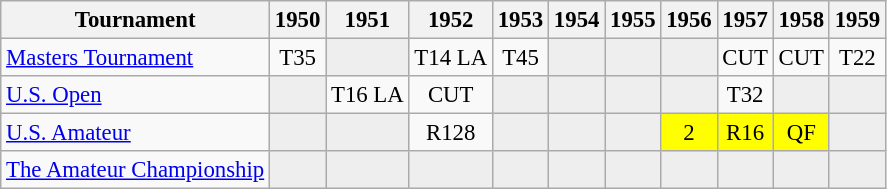<table class="wikitable" style="font-size:95%;text-align:center;">
<tr>
<th>Tournament</th>
<th>1950</th>
<th>1951</th>
<th>1952</th>
<th>1953</th>
<th>1954</th>
<th>1955</th>
<th>1956</th>
<th>1957</th>
<th>1958</th>
<th>1959</th>
</tr>
<tr>
<td align=left><a href='#'>Masters Tournament</a></td>
<td>T35</td>
<td style="background:#eeeeee;"></td>
<td>T14 <span>LA</span></td>
<td>T45</td>
<td style="background:#eeeeee;"></td>
<td style="background:#eeeeee;"></td>
<td style="background:#eeeeee;"></td>
<td>CUT</td>
<td>CUT</td>
<td>T22</td>
</tr>
<tr>
<td align=left><a href='#'>U.S. Open</a></td>
<td style="background:#eeeeee;"></td>
<td>T16 <span>LA</span></td>
<td>CUT</td>
<td style="background:#eeeeee;"></td>
<td style="background:#eeeeee;"></td>
<td style="background:#eeeeee;"></td>
<td style="background:#eeeeee;"></td>
<td>T32</td>
<td style="background:#eeeeee;"></td>
<td style="background:#eeeeee;"></td>
</tr>
<tr>
<td align=left><a href='#'>U.S. Amateur</a></td>
<td style="background:#eeeeee;"></td>
<td style="background:#eeeeee;"></td>
<td>R128</td>
<td style="background:#eeeeee;"></td>
<td style="background:#eeeeee;"></td>
<td style="background:#eeeeee;"></td>
<td style="background:yellow;">2</td>
<td style="background:yellow;">R16</td>
<td style="background:yellow;">QF</td>
<td style="background:#eeeeee;"></td>
</tr>
<tr>
<td align=left><a href='#'>The Amateur Championship</a></td>
<td style="background:#eeeeee;"></td>
<td style="background:#eeeeee;"></td>
<td style="background:#eeeeee;"></td>
<td style="background:#eeeeee;"></td>
<td style="background:#eeeeee;"></td>
<td style="background:#eeeeee;"></td>
<td style="background:#eeeeee;"></td>
<td style="background:#eeeeee;"></td>
<td style="background:#eeeeee;"></td>
<td style="background:#eeeeee;"></td>
</tr>
</table>
